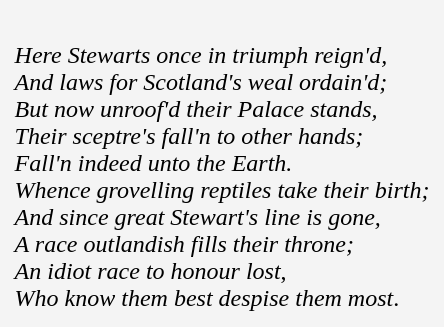<table cellpadding=10 border="0" align=center>
<tr>
<td bgcolor=#f4f4f4><br><em>Here Stewarts once in triumph reign'd,</em><br> 
<em>And laws for Scotland's weal ordain'd;</em><br> 
<em>But now unroof'd their Palace stands,</em><br> 
<em>Their sceptre's fall'n to other hands;</em><br> 
<em>Fall'n indeed unto the Earth.</em><br><em>Whence grovelling reptiles take their birth;</em><br>
<em>And since great Stewart's line is gone,</em><br>
<em>A race outlandish fills their throne;</em><br>
<em>An idiot race to honour lost</em>,<br>
<em>Who know them best despise them most</em>.<br></td>
</tr>
</table>
